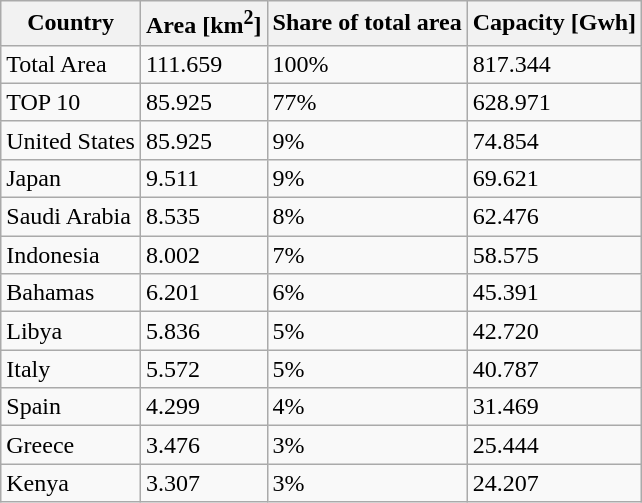<table class="wikitable mw-collapsible">
<tr>
<th>Country</th>
<th>Area [km<sup>2</sup>]</th>
<th>Share of total area</th>
<th>Capacity [Gwh]</th>
</tr>
<tr>
<td>Total Area</td>
<td>111.659</td>
<td>100%</td>
<td>817.344</td>
</tr>
<tr>
<td>TOP 10</td>
<td>85.925</td>
<td>77%</td>
<td>628.971</td>
</tr>
<tr>
<td>United States</td>
<td>85.925</td>
<td>9%</td>
<td>74.854</td>
</tr>
<tr>
<td>Japan</td>
<td>9.511</td>
<td>9%</td>
<td>69.621</td>
</tr>
<tr>
<td>Saudi Arabia</td>
<td>8.535</td>
<td>8%</td>
<td>62.476</td>
</tr>
<tr>
<td>Indonesia</td>
<td>8.002</td>
<td>7%</td>
<td>58.575</td>
</tr>
<tr>
<td>Bahamas</td>
<td>6.201</td>
<td>6%</td>
<td>45.391</td>
</tr>
<tr>
<td>Libya</td>
<td>5.836</td>
<td>5%</td>
<td>42.720</td>
</tr>
<tr>
<td>Italy</td>
<td>5.572</td>
<td>5%</td>
<td>40.787</td>
</tr>
<tr>
<td>Spain</td>
<td>4.299</td>
<td>4%</td>
<td>31.469</td>
</tr>
<tr>
<td>Greece</td>
<td>3.476</td>
<td>3%</td>
<td>25.444</td>
</tr>
<tr>
<td>Kenya</td>
<td>3.307</td>
<td>3%</td>
<td>24.207</td>
</tr>
</table>
